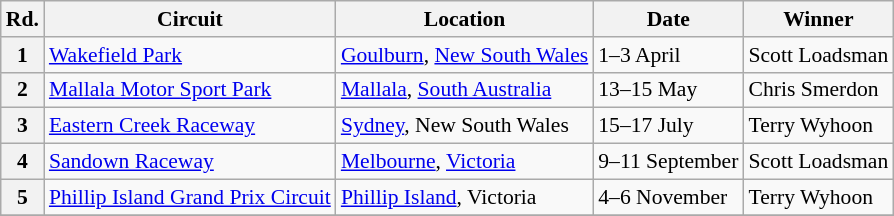<table class="wikitable" style="font-size: 90%">
<tr>
<th>Rd.</th>
<th>Circuit</th>
<th>Location</th>
<th>Date</th>
<th>Winner</th>
</tr>
<tr>
<th>1</th>
<td><a href='#'>Wakefield Park</a></td>
<td><a href='#'>Goulburn</a>, <a href='#'>New South Wales</a></td>
<td>1–3 April</td>
<td>Scott Loadsman</td>
</tr>
<tr>
<th>2</th>
<td><a href='#'>Mallala Motor Sport Park</a></td>
<td><a href='#'>Mallala</a>, <a href='#'>South Australia</a></td>
<td>13–15 May</td>
<td>Chris Smerdon</td>
</tr>
<tr>
<th>3</th>
<td><a href='#'>Eastern Creek Raceway</a></td>
<td><a href='#'>Sydney</a>, New South Wales</td>
<td>15–17 July</td>
<td>Terry Wyhoon</td>
</tr>
<tr>
<th>4</th>
<td><a href='#'>Sandown Raceway</a></td>
<td><a href='#'>Melbourne</a>, <a href='#'>Victoria</a></td>
<td>9–11 September</td>
<td>Scott Loadsman</td>
</tr>
<tr>
<th>5</th>
<td><a href='#'>Phillip Island Grand Prix Circuit</a></td>
<td><a href='#'>Phillip Island</a>, Victoria</td>
<td>4–6 November</td>
<td>Terry Wyhoon</td>
</tr>
<tr>
</tr>
</table>
